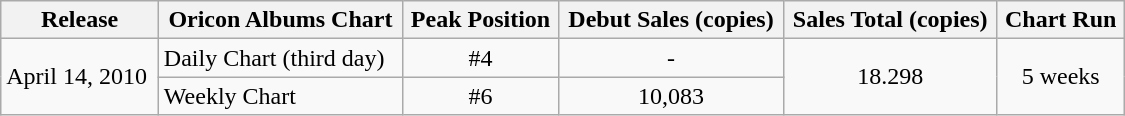<table class="wikitable" width="750px">
<tr>
<th>Release</th>
<th>Oricon Albums Chart</th>
<th>Peak Position</th>
<th>Debut Sales (copies)</th>
<th>Sales Total (copies)</th>
<th>Chart Run</th>
</tr>
<tr>
<td rowspan="2">April 14, 2010</td>
<td>Daily Chart (third day)</td>
<td align="center">#4</td>
<td align="center">-</td>
<td rowspan="2" align="center">18.298</td>
<td rowspan="2" align="center">5 weeks</td>
</tr>
<tr>
<td>Weekly Chart</td>
<td align="center">#6</td>
<td align="center">10,083</td>
</tr>
</table>
